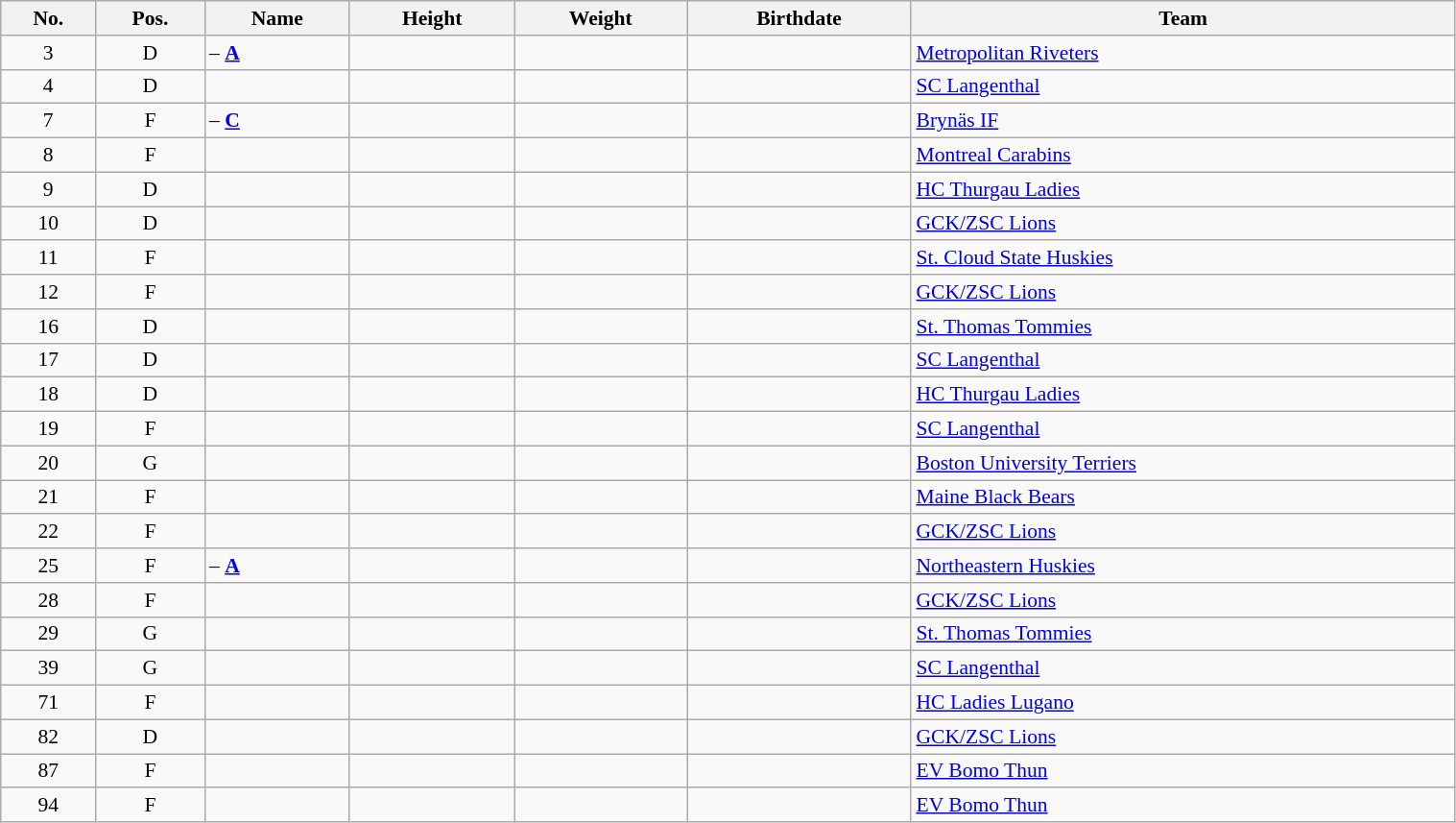<table class="wikitable sortable" width="80%" style="font-size: 90%; text-align: center;">
<tr>
<th>No.</th>
<th>Pos.</th>
<th>Name</th>
<th>Height</th>
<th>Weight</th>
<th>Birthdate</th>
<th>Team</th>
</tr>
<tr>
<td>3</td>
<td>D</td>
<td align=left> – <a href='#'><strong>A</strong></a></td>
<td></td>
<td></td>
<td></td>
<td style="text-align:left;"> <a href='#'>Metropolitan Riveters</a></td>
</tr>
<tr>
<td>4</td>
<td>D</td>
<td align=left></td>
<td></td>
<td></td>
<td></td>
<td style="text-align:left;"> <a href='#'>SC Langenthal</a></td>
</tr>
<tr>
<td>7</td>
<td>F</td>
<td align=left> – <a href='#'><strong>C</strong></a></td>
<td></td>
<td></td>
<td></td>
<td style="text-align:left;"> <a href='#'>Brynäs IF</a></td>
</tr>
<tr>
<td>8</td>
<td>F</td>
<td align=left></td>
<td></td>
<td></td>
<td></td>
<td style="text-align:left;"> <a href='#'>Montreal Carabins</a></td>
</tr>
<tr>
<td>9</td>
<td>D</td>
<td align=left></td>
<td></td>
<td></td>
<td></td>
<td style="text-align:left;"> <a href='#'>HC Thurgau Ladies</a></td>
</tr>
<tr>
<td>10</td>
<td>D</td>
<td align=left></td>
<td></td>
<td></td>
<td></td>
<td style="text-align:left;"> <a href='#'>GCK/ZSC Lions</a></td>
</tr>
<tr>
<td>11</td>
<td>F</td>
<td align=left></td>
<td></td>
<td></td>
<td></td>
<td style="text-align:left;"> <a href='#'>St. Cloud State Huskies</a></td>
</tr>
<tr>
<td>12</td>
<td>F</td>
<td align=left></td>
<td></td>
<td></td>
<td></td>
<td style="text-align:left;"> <a href='#'>GCK/ZSC Lions</a></td>
</tr>
<tr>
<td>16</td>
<td>D</td>
<td align=left></td>
<td></td>
<td></td>
<td></td>
<td style="text-align:left;"> <a href='#'>St. Thomas Tommies</a></td>
</tr>
<tr>
<td>17</td>
<td>D</td>
<td align=left></td>
<td></td>
<td></td>
<td></td>
<td style="text-align:left;"> <a href='#'>SC Langenthal</a></td>
</tr>
<tr>
<td>18</td>
<td>D</td>
<td align=left></td>
<td></td>
<td></td>
<td></td>
<td style="text-align:left;"> <a href='#'>HC Thurgau Ladies</a></td>
</tr>
<tr>
<td>19</td>
<td>F</td>
<td align=left></td>
<td></td>
<td></td>
<td></td>
<td style="text-align:left;"> <a href='#'>SC Langenthal</a></td>
</tr>
<tr>
<td>20</td>
<td>G</td>
<td align=left></td>
<td></td>
<td></td>
<td></td>
<td style="text-align:left;"> <a href='#'>Boston University Terriers</a></td>
</tr>
<tr>
<td>21</td>
<td>F</td>
<td align=left></td>
<td></td>
<td></td>
<td></td>
<td style="text-align:left;"> <a href='#'>Maine Black Bears</a></td>
</tr>
<tr>
<td>22</td>
<td>F</td>
<td align=left></td>
<td></td>
<td></td>
<td></td>
<td style="text-align:left;"> <a href='#'>GCK/ZSC Lions</a></td>
</tr>
<tr>
<td>25</td>
<td>F</td>
<td align=left> – <a href='#'><strong>A</strong></a></td>
<td></td>
<td></td>
<td></td>
<td style="text-align:left;"> <a href='#'>Northeastern Huskies</a></td>
</tr>
<tr>
<td>28</td>
<td>F</td>
<td align=left></td>
<td></td>
<td></td>
<td></td>
<td style="text-align:left;"> <a href='#'>GCK/ZSC Lions</a></td>
</tr>
<tr>
<td>29</td>
<td>G</td>
<td align=left></td>
<td></td>
<td></td>
<td></td>
<td style="text-align:left;"> <a href='#'>St. Thomas Tommies</a></td>
</tr>
<tr>
<td>39</td>
<td>G</td>
<td align=left></td>
<td></td>
<td></td>
<td></td>
<td style="text-align:left;"> <a href='#'>SC Langenthal</a></td>
</tr>
<tr>
<td>71</td>
<td>F</td>
<td align=left></td>
<td></td>
<td></td>
<td></td>
<td style="text-align:left;"> <a href='#'>HC Ladies Lugano</a></td>
</tr>
<tr>
<td>82</td>
<td>D</td>
<td align=left></td>
<td></td>
<td></td>
<td></td>
<td style="text-align:left;"> <a href='#'>GCK/ZSC Lions</a></td>
</tr>
<tr>
<td>87</td>
<td>F</td>
<td align=left></td>
<td></td>
<td></td>
<td></td>
<td style="text-align:left;"> <a href='#'>EV Bomo Thun</a></td>
</tr>
<tr>
<td>94</td>
<td>F</td>
<td align=left></td>
<td></td>
<td></td>
<td></td>
<td style="text-align:left;"> <a href='#'>EV Bomo Thun</a></td>
</tr>
</table>
